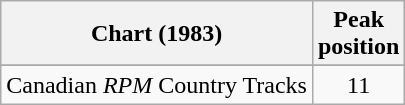<table class="wikitable sortable">
<tr>
<th align="left">Chart (1983)</th>
<th align="center">Peak<br>position</th>
</tr>
<tr>
</tr>
<tr>
<td align="left">Canadian <em>RPM</em> Country Tracks</td>
<td align="center">11</td>
</tr>
</table>
